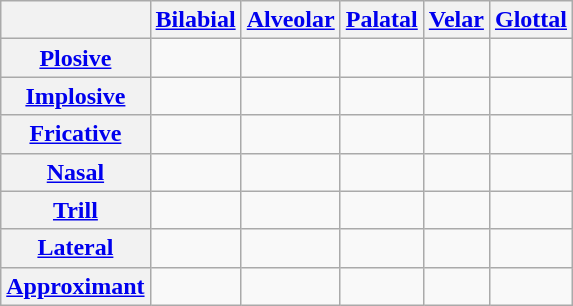<table class="wikitable" style="text-align:center;">
<tr>
<th></th>
<th><a href='#'>Bilabial</a></th>
<th><a href='#'>Alveolar</a></th>
<th><a href='#'>Palatal</a></th>
<th><a href='#'>Velar</a></th>
<th><a href='#'>Glottal</a></th>
</tr>
<tr>
<th><a href='#'>Plosive</a></th>
<td>   </td>
<td>   </td>
<td></td>
<td>   </td>
<td></td>
</tr>
<tr>
<th><a href='#'>Implosive</a></th>
<td></td>
<td></td>
<td></td>
<td></td>
<td></td>
</tr>
<tr>
<th><a href='#'>Fricative</a></th>
<td></td>
<td>   </td>
<td></td>
<td></td>
<td></td>
</tr>
<tr>
<th><a href='#'>Nasal</a></th>
<td></td>
<td></td>
<td></td>
<td></td>
<td></td>
</tr>
<tr>
<th><a href='#'>Trill</a></th>
<td></td>
<td></td>
<td></td>
<td></td>
<td></td>
</tr>
<tr>
<th><a href='#'>Lateral</a></th>
<td></td>
<td></td>
<td></td>
<td></td>
<td></td>
</tr>
<tr>
<th><a href='#'>Approximant</a></th>
<td></td>
<td></td>
<td></td>
<td></td>
<td></td>
</tr>
</table>
